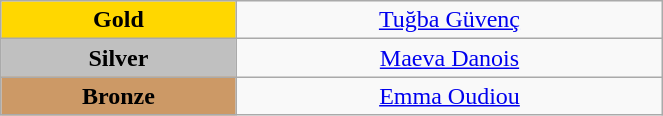<table class="wikitable" style="text-align:center; " width="35%">
<tr>
<td bgcolor="gold"><strong>Gold</strong></td>
<td><a href='#'>Tuğba Güvenç</a><br>  <small><em></em></small></td>
</tr>
<tr>
<td bgcolor="silver"><strong>Silver</strong></td>
<td><a href='#'>Maeva Danois</a><br>  <small><em></em></small></td>
</tr>
<tr>
<td bgcolor="CC9966"><strong>Bronze</strong></td>
<td><a href='#'>Emma Oudiou</a><br>  <small><em></em></small></td>
</tr>
</table>
